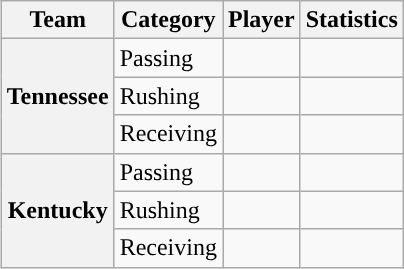<table class="wikitable" style="float:right">
<tr>
<th>Team</th>
<th>Category</th>
<th>Player</th>
<th>Statistics</th>
</tr>
<tr>
<th rowspan=3>Tennessee</th>
<td>Passing</td>
<td></td>
<td></td>
</tr>
<tr>
<td>Rushing</td>
<td></td>
<td></td>
</tr>
<tr>
<td>Receiving</td>
<td></td>
<td></td>
</tr>
<tr>
<th rowspan=3>Kentucky</th>
<td>Passing</td>
<td></td>
<td></td>
</tr>
<tr>
<td>Rushing</td>
<td></td>
<td></td>
</tr>
<tr>
<td>Receiving</td>
<td></td>
<td></td>
</tr>
</table>
